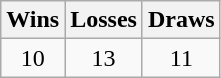<table class="wikitable">
<tr>
<th>Wins</th>
<th>Losses</th>
<th>Draws</th>
</tr>
<tr>
<td align=center>10</td>
<td align=center>13</td>
<td align=center>11</td>
</tr>
</table>
